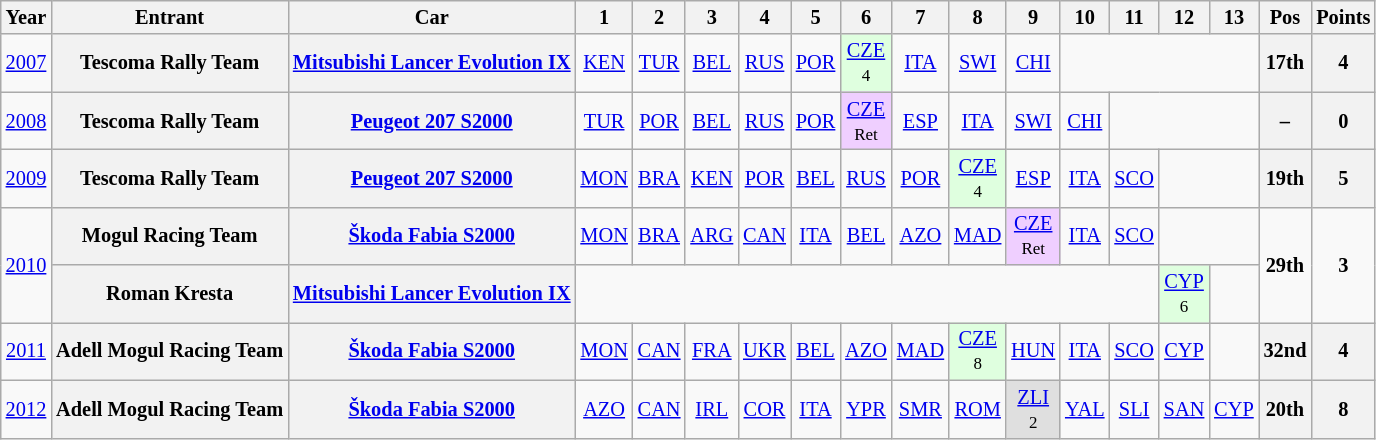<table class="wikitable" border="1" style="text-align:center; font-size:85%;">
<tr>
<th>Year</th>
<th>Entrant</th>
<th>Car</th>
<th>1</th>
<th>2</th>
<th>3</th>
<th>4</th>
<th>5</th>
<th>6</th>
<th>7</th>
<th>8</th>
<th>9</th>
<th>10</th>
<th>11</th>
<th>12</th>
<th>13</th>
<th>Pos</th>
<th>Points</th>
</tr>
<tr>
<td><a href='#'>2007</a></td>
<th nowrap>Tescoma Rally Team</th>
<th nowrap><a href='#'>Mitsubishi Lancer Evolution IX</a></th>
<td><a href='#'>KEN</a></td>
<td><a href='#'>TUR</a></td>
<td><a href='#'>BEL</a></td>
<td><a href='#'>RUS</a></td>
<td><a href='#'>POR</a></td>
<td style="background:#dfffdf;"><a href='#'>CZE</a><br><small>4</small></td>
<td><a href='#'>ITA</a></td>
<td><a href='#'>SWI</a></td>
<td><a href='#'>CHI</a></td>
<td colspan=4></td>
<th>17th</th>
<th>4</th>
</tr>
<tr>
<td><a href='#'>2008</a></td>
<th nowrap>Tescoma Rally Team</th>
<th nowrap><a href='#'>Peugeot 207 S2000</a></th>
<td><a href='#'>TUR</a></td>
<td><a href='#'>POR</a></td>
<td><a href='#'>BEL</a></td>
<td><a href='#'>RUS</a></td>
<td><a href='#'>POR</a></td>
<td style="background:#EFCFFF;"><a href='#'>CZE</a><br><small>Ret</small></td>
<td><a href='#'>ESP</a></td>
<td><a href='#'>ITA</a></td>
<td><a href='#'>SWI</a></td>
<td><a href='#'>CHI</a></td>
<td colspan=3></td>
<th>–</th>
<th>0</th>
</tr>
<tr>
<td><a href='#'>2009</a></td>
<th nowrap>Tescoma Rally Team</th>
<th nowrap><a href='#'>Peugeot 207 S2000</a></th>
<td><a href='#'>MON</a></td>
<td><a href='#'>BRA</a></td>
<td><a href='#'>KEN</a></td>
<td><a href='#'>POR</a></td>
<td><a href='#'>BEL</a></td>
<td><a href='#'>RUS</a></td>
<td><a href='#'>POR</a></td>
<td style="background:#dfffdf;"><a href='#'>CZE</a><br><small>4</small></td>
<td><a href='#'>ESP</a></td>
<td><a href='#'>ITA</a></td>
<td><a href='#'>SCO</a></td>
<td colspan=2></td>
<th>19th</th>
<th>5</th>
</tr>
<tr>
<td rowspan="2"><a href='#'>2010</a></td>
<th nowrap>Mogul Racing Team</th>
<th nowrap><a href='#'>Škoda Fabia S2000</a></th>
<td><a href='#'>MON</a></td>
<td><a href='#'>BRA</a></td>
<td><a href='#'>ARG</a></td>
<td><a href='#'>CAN</a></td>
<td><a href='#'>ITA</a></td>
<td><a href='#'>BEL</a></td>
<td><a href='#'>AZO</a></td>
<td><a href='#'>MAD</a></td>
<td style="background:#EFCFFF;"><a href='#'>CZE</a><br><small>Ret</small></td>
<td><a href='#'>ITA</a></td>
<td><a href='#'>SCO</a></td>
<td colspan=2></td>
<td rowspan="2"><strong>29th</strong></td>
<td rowspan="2"><strong>3</strong></td>
</tr>
<tr>
<th nowrap>Roman Kresta</th>
<th nowrap><a href='#'>Mitsubishi Lancer Evolution IX</a></th>
<td colspan=11></td>
<td style="background:#dfffdf;"><a href='#'>CYP</a><br><small>6</small></td>
<td></td>
</tr>
<tr>
<td><a href='#'>2011</a></td>
<th nowrap>Adell Mogul Racing Team</th>
<th nowrap><a href='#'>Škoda Fabia S2000</a></th>
<td><a href='#'>MON</a></td>
<td><a href='#'>CAN</a></td>
<td><a href='#'>FRA</a></td>
<td><a href='#'>UKR</a></td>
<td><a href='#'>BEL</a></td>
<td><a href='#'>AZO</a></td>
<td><a href='#'>MAD</a></td>
<td style="background:#dfffdf;"><a href='#'>CZE</a><br><small>8</small></td>
<td><a href='#'>HUN</a></td>
<td><a href='#'>ITA</a></td>
<td><a href='#'>SCO</a></td>
<td><a href='#'>CYP</a></td>
<td></td>
<th>32nd</th>
<th>4</th>
</tr>
<tr>
<td><a href='#'>2012</a></td>
<th nowrap>Adell Mogul Racing Team</th>
<th nowrap><a href='#'>Škoda Fabia S2000</a></th>
<td><a href='#'>AZO</a></td>
<td><a href='#'>CAN</a></td>
<td><a href='#'>IRL</a></td>
<td><a href='#'>COR</a></td>
<td><a href='#'>ITA</a></td>
<td><a href='#'>YPR</a></td>
<td><a href='#'>SMR</a></td>
<td><a href='#'>ROM</a></td>
<td style="background:#dfdfdf;"><a href='#'>ZLI</a><br><small>2</small></td>
<td><a href='#'>YAL</a></td>
<td><a href='#'>SLI</a></td>
<td><a href='#'>SAN</a></td>
<td><a href='#'>CYP</a></td>
<th>20th</th>
<th>8</th>
</tr>
</table>
